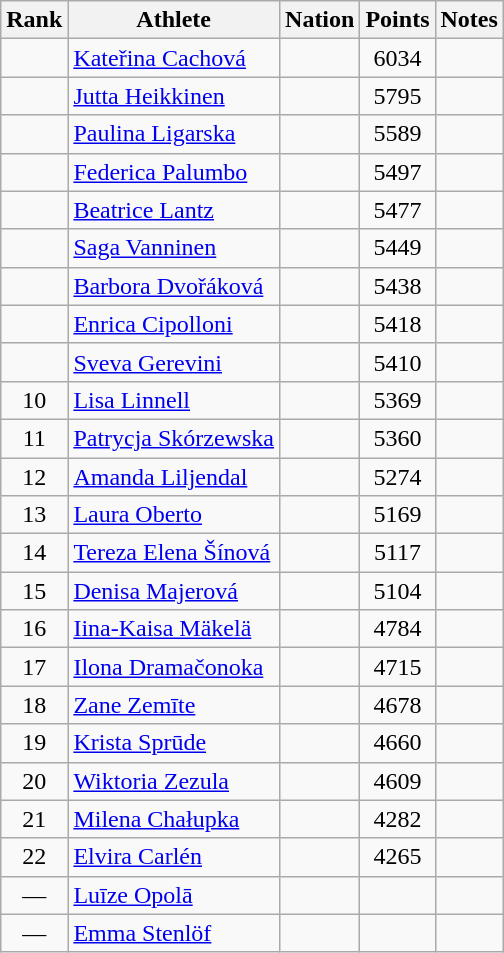<table class="wikitable sortable" style="text-align:center">
<tr>
<th>Rank</th>
<th>Athlete</th>
<th>Nation</th>
<th>Points</th>
<th>Notes</th>
</tr>
<tr>
<td></td>
<td align=left><a href='#'>Kateřina Cachová</a></td>
<td align=left></td>
<td>6034</td>
<td></td>
</tr>
<tr>
<td></td>
<td align=left><a href='#'>Jutta Heikkinen</a></td>
<td align=left></td>
<td>5795</td>
<td></td>
</tr>
<tr>
<td></td>
<td align=left><a href='#'>Paulina Ligarska</a></td>
<td align=left></td>
<td>5589</td>
<td></td>
</tr>
<tr>
<td></td>
<td align=left><a href='#'>Federica Palumbo</a></td>
<td align=left></td>
<td>5497</td>
<td></td>
</tr>
<tr>
<td></td>
<td align=left><a href='#'>Beatrice Lantz</a></td>
<td align=left></td>
<td>5477</td>
<td></td>
</tr>
<tr>
<td></td>
<td align=left><a href='#'>Saga Vanninen</a></td>
<td align=left></td>
<td>5449</td>
<td> </td>
</tr>
<tr>
<td></td>
<td align=left><a href='#'>Barbora Dvořáková</a></td>
<td align=left></td>
<td>5438</td>
<td></td>
</tr>
<tr>
<td></td>
<td align=left><a href='#'>Enrica Cipolloni</a></td>
<td align=left></td>
<td>5418</td>
<td></td>
</tr>
<tr>
<td></td>
<td align=left><a href='#'>Sveva Gerevini</a></td>
<td align=left></td>
<td>5410</td>
<td></td>
</tr>
<tr>
<td>10</td>
<td align=left><a href='#'>Lisa Linnell</a></td>
<td align=left></td>
<td>5369</td>
<td></td>
</tr>
<tr>
<td>11</td>
<td align=left><a href='#'>Patrycja Skórzewska</a></td>
<td align=left></td>
<td>5360</td>
<td></td>
</tr>
<tr>
<td>12</td>
<td align=left><a href='#'>Amanda Liljendal</a></td>
<td align=left></td>
<td>5274</td>
<td></td>
</tr>
<tr>
<td>13</td>
<td align=left><a href='#'>Laura Oberto</a></td>
<td align=left></td>
<td>5169</td>
<td></td>
</tr>
<tr>
<td>14</td>
<td align=left><a href='#'>Tereza Elena Šínová</a></td>
<td align=left></td>
<td>5117</td>
<td></td>
</tr>
<tr>
<td>15</td>
<td align=left><a href='#'>Denisa Majerová</a></td>
<td align=left></td>
<td>5104</td>
<td></td>
</tr>
<tr>
<td>16</td>
<td align=left><a href='#'>Iina-Kaisa Mäkelä</a></td>
<td align=left></td>
<td>4784</td>
<td></td>
</tr>
<tr>
<td>17</td>
<td align=left><a href='#'>Ilona Dramačonoka</a></td>
<td align=left></td>
<td>4715</td>
<td></td>
</tr>
<tr>
<td>18</td>
<td align=left><a href='#'>Zane Zemīte</a></td>
<td align=left></td>
<td>4678</td>
<td></td>
</tr>
<tr>
<td>19</td>
<td align=left><a href='#'>Krista Sprūde</a></td>
<td align=left></td>
<td>4660</td>
<td></td>
</tr>
<tr>
<td>20</td>
<td align=left><a href='#'>Wiktoria Zezula</a></td>
<td align=left></td>
<td>4609</td>
<td></td>
</tr>
<tr>
<td>21</td>
<td align=left><a href='#'>Milena Chałupka</a></td>
<td align=left></td>
<td>4282</td>
<td></td>
</tr>
<tr>
<td>22</td>
<td align=left><a href='#'>Elvira Carlén</a></td>
<td align=left></td>
<td>4265</td>
<td></td>
</tr>
<tr>
<td>—</td>
<td align=left><a href='#'>Luīze Opolā</a></td>
<td align=left></td>
<td></td>
<td></td>
</tr>
<tr>
<td>—</td>
<td align=left><a href='#'>Emma Stenlöf</a></td>
<td align=left></td>
<td></td>
<td></td>
</tr>
</table>
